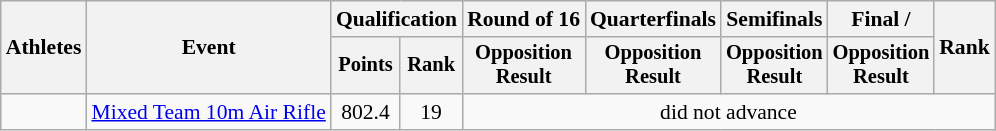<table class="wikitable" style="font-size:90%;">
<tr>
<th rowspan=2>Athletes</th>
<th rowspan=2>Event</th>
<th colspan=2>Qualification</th>
<th>Round of 16</th>
<th>Quarterfinals</th>
<th>Semifinals</th>
<th>Final / </th>
<th rowspan=2>Rank</th>
</tr>
<tr style="font-size:95%">
<th>Points</th>
<th>Rank</th>
<th>Opposition<br>Result</th>
<th>Opposition<br>Result</th>
<th>Opposition<br>Result</th>
<th>Opposition<br>Result</th>
</tr>
<tr align=center>
<td align=left><br></td>
<td align=left><a href='#'>Mixed Team 10m Air Rifle</a></td>
<td>802.4</td>
<td>19</td>
<td colspan=5>did not advance</td>
</tr>
</table>
